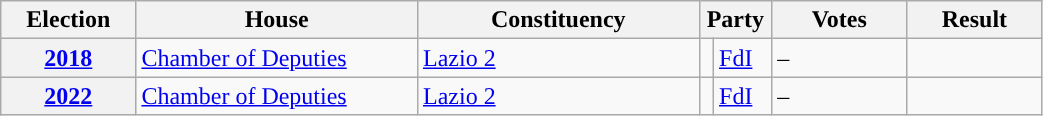<table class="wikitable" style="width:55%; border:1px #AAAAFF solid">
<tr>
<th width="12%">Election</th>
<th width="25%">House</th>
<th width="25%">Constituency</th>
<th width="5%" colspan="2">Party</th>
<th width="12%">Votes</th>
<th width="12%">Result</th>
</tr>
<tr>
<th><a href='#'>2018</a></th>
<td><a href='#'>Chamber of Deputies</a></td>
<td><a href='#'>Lazio 2</a></td>
<td></td>
<td><a href='#'>FdI</a></td>
<td>–</td>
<td></td>
</tr>
<tr>
<th><a href='#'>2022</a></th>
<td><a href='#'>Chamber of Deputies</a></td>
<td><a href='#'>Lazio 2</a></td>
<td></td>
<td><a href='#'>FdI</a></td>
<td>–</td>
<td></td>
</tr>
</table>
